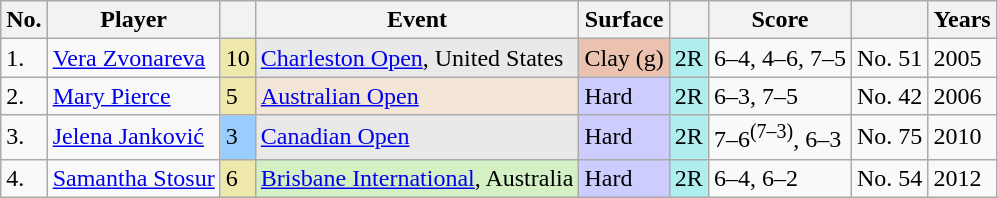<table class="wikitable mw-datatable plainrowheaders sortable sort-under-center sticky-table-row1 sticky-table-col2">
<tr>
<th scope="col">No.</th>
<th scope="col">Player</th>
<th scope="col"></th>
<th scope="col">Event</th>
<th scope="col">Surface</th>
<th scope="col" class="unsortable"></th>
<th scope="col" class="unsortable">Score</th>
<th scope="col" class="unsortable"></th>
<th scope="col" class="unsortable">Years</th>
</tr>
<tr>
<td>1.</td>
<td> <a href='#'>Vera Zvonareva</a></td>
<td bgcolor=eee8aa>10</td>
<td bgcolor=e9e9e9><a href='#'>Charleston Open</a>, United States</td>
<td bgcolor=#ebc2af>Clay (g)</td>
<td bgcolor=#afeeee>2R</td>
<td>6–4, 4–6, 7–5</td>
<td>No. 51</td>
<td>2005</td>
</tr>
<tr>
<td>2.</td>
<td> <a href='#'>Mary Pierce</a></td>
<td bgcolor=eee8aa>5</td>
<td bgcolor=f3e6d7><a href='#'>Australian Open</a></td>
<td bgcolor=#ccf>Hard</td>
<td bgcolor=#afeeee>2R</td>
<td>6–3, 7–5</td>
<td>No. 42</td>
<td>2006</td>
</tr>
<tr>
<td>3.</td>
<td> <a href='#'>Jelena Janković</a></td>
<td bgcolor=#9cf>3</td>
<td bgcolor=e9e9e9><a href='#'>Canadian Open</a></td>
<td bgcolor=#ccf>Hard</td>
<td bgcolor=#afeeee>2R</td>
<td>7–6<sup>(7–3)</sup>, 6–3</td>
<td>No. 75</td>
<td>2010</td>
</tr>
<tr>
<td>4.</td>
<td> <a href='#'>Samantha Stosur</a></td>
<td bgcolor=eee8aa>6</td>
<td bgcolor=d4f1c5><a href='#'>Brisbane International</a>, Australia</td>
<td bgcolor=#ccf>Hard</td>
<td bgcolor=#afeeee>2R</td>
<td>6–4, 6–2</td>
<td>No. 54</td>
<td>2012</td>
</tr>
</table>
